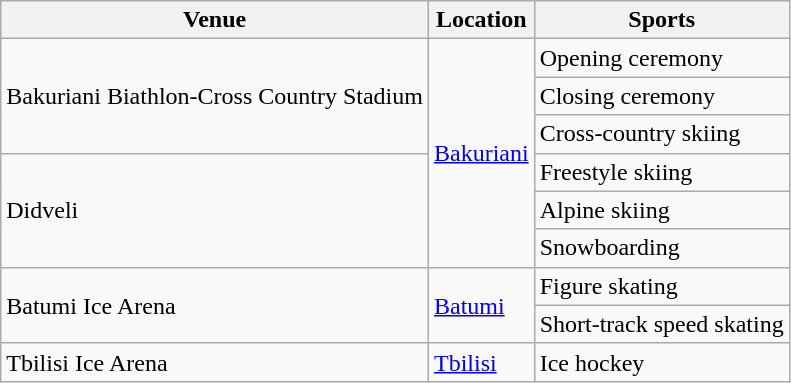<table class="wikitable">
<tr>
<th>Venue</th>
<th>Location</th>
<th>Sports</th>
</tr>
<tr>
<td rowspan="3">Bakuriani Biathlon-Cross Country Stadium</td>
<td rowspan="6"><a href='#'>Bakuriani</a></td>
<td>Opening ceremony</td>
</tr>
<tr>
<td>Closing ceremony</td>
</tr>
<tr>
<td>Cross-country skiing</td>
</tr>
<tr>
<td rowspan="3">Didveli</td>
<td>Freestyle skiing</td>
</tr>
<tr>
<td>Alpine skiing</td>
</tr>
<tr>
<td>Snowboarding</td>
</tr>
<tr>
<td rowspan="2">Batumi Ice Arena</td>
<td rowspan="2"><a href='#'>Batumi</a></td>
<td>Figure skating</td>
</tr>
<tr>
<td>Short-track speed skating</td>
</tr>
<tr>
<td>Tbilisi Ice Arena</td>
<td><a href='#'>Tbilisi</a></td>
<td>Ice hockey</td>
</tr>
</table>
